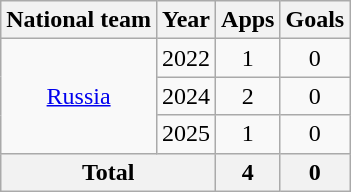<table class=wikitable style=text-align:center>
<tr>
<th>National team</th>
<th>Year</th>
<th>Apps</th>
<th>Goals</th>
</tr>
<tr>
<td rowspan="3"><a href='#'>Russia</a></td>
<td>2022</td>
<td>1</td>
<td>0</td>
</tr>
<tr>
<td>2024</td>
<td>2</td>
<td>0</td>
</tr>
<tr>
<td>2025</td>
<td>1</td>
<td>0</td>
</tr>
<tr>
<th colspan=2>Total</th>
<th>4</th>
<th>0</th>
</tr>
</table>
